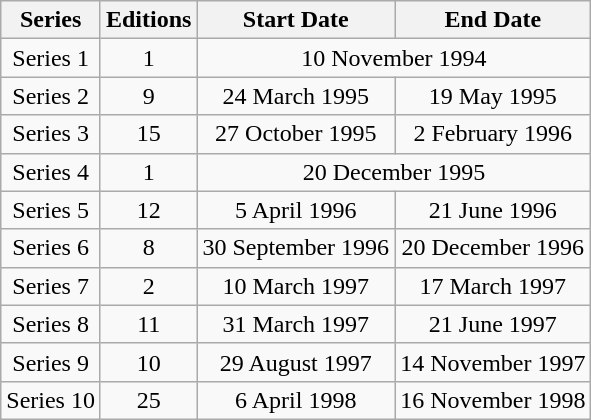<table class="wikitable" style="text-align: center">
<tr>
<th>Series</th>
<th>Editions</th>
<th>Start Date</th>
<th>End Date</th>
</tr>
<tr>
<td>Series 1</td>
<td>1</td>
<td colspan="2">10 November 1994</td>
</tr>
<tr>
<td>Series 2</td>
<td>9</td>
<td>24 March 1995</td>
<td>19 May 1995</td>
</tr>
<tr>
<td>Series 3</td>
<td>15</td>
<td>27 October 1995</td>
<td>2 February 1996</td>
</tr>
<tr>
<td>Series 4</td>
<td>1</td>
<td colspan="2">20 December 1995</td>
</tr>
<tr>
<td>Series 5</td>
<td>12</td>
<td>5 April 1996</td>
<td>21 June 1996</td>
</tr>
<tr>
<td>Series 6</td>
<td>8</td>
<td>30 September 1996</td>
<td>20 December 1996</td>
</tr>
<tr>
<td>Series 7</td>
<td>2</td>
<td>10 March 1997</td>
<td>17 March 1997</td>
</tr>
<tr>
<td>Series 8</td>
<td>11</td>
<td>31 March 1997</td>
<td>21 June 1997</td>
</tr>
<tr>
<td>Series 9</td>
<td>10</td>
<td>29 August 1997</td>
<td>14 November 1997</td>
</tr>
<tr>
<td>Series 10</td>
<td>25</td>
<td>6 April 1998</td>
<td>16 November 1998</td>
</tr>
</table>
